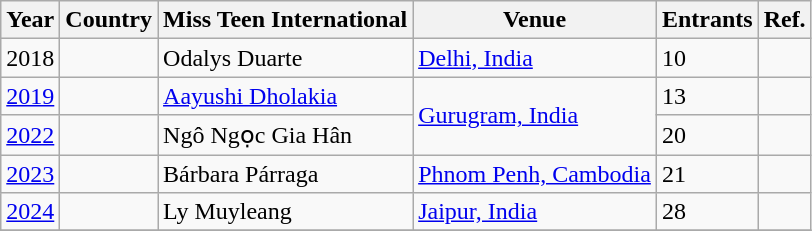<table class="wikitable sortable" font-size: 95%;">
<tr>
<th>Year</th>
<th>Country</th>
<th>Miss Teen International</th>
<th>Venue</th>
<th>Entrants</th>
<th>Ref.</th>
</tr>
<tr>
<td>2018</td>
<td></td>
<td>Odalys Duarte</td>
<td><a href='#'>Delhi, India</a></td>
<td>10</td>
<td></td>
</tr>
<tr>
<td><a href='#'>2019</a></td>
<td></td>
<td><a href='#'>Aayushi Dholakia</a></td>
<td rowspan=2><a href='#'>Gurugram, India</a></td>
<td>13</td>
<td></td>
</tr>
<tr>
<td><a href='#'>2022</a></td>
<td></td>
<td>Ngô Ngọc Gia Hân</td>
<td>20</td>
<td></td>
</tr>
<tr>
<td><a href='#'>2023</a></td>
<td></td>
<td>Bárbara Párraga</td>
<td><a href='#'>Phnom Penh, Cambodia</a></td>
<td>21</td>
<td></td>
</tr>
<tr>
<td><a href='#'>2024</a></td>
<td></td>
<td>Ly Muyleang</td>
<td><a href='#'>Jaipur, India</a></td>
<td>28</td>
<td></td>
</tr>
<tr>
</tr>
</table>
